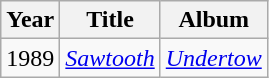<table class="wikitable" border="1">
<tr>
<th>Year</th>
<th>Title</th>
<th>Album</th>
</tr>
<tr>
<td>1989</td>
<td><em><a href='#'>Sawtooth</a></em></td>
<td><em><a href='#'>Undertow</a></em></td>
</tr>
</table>
